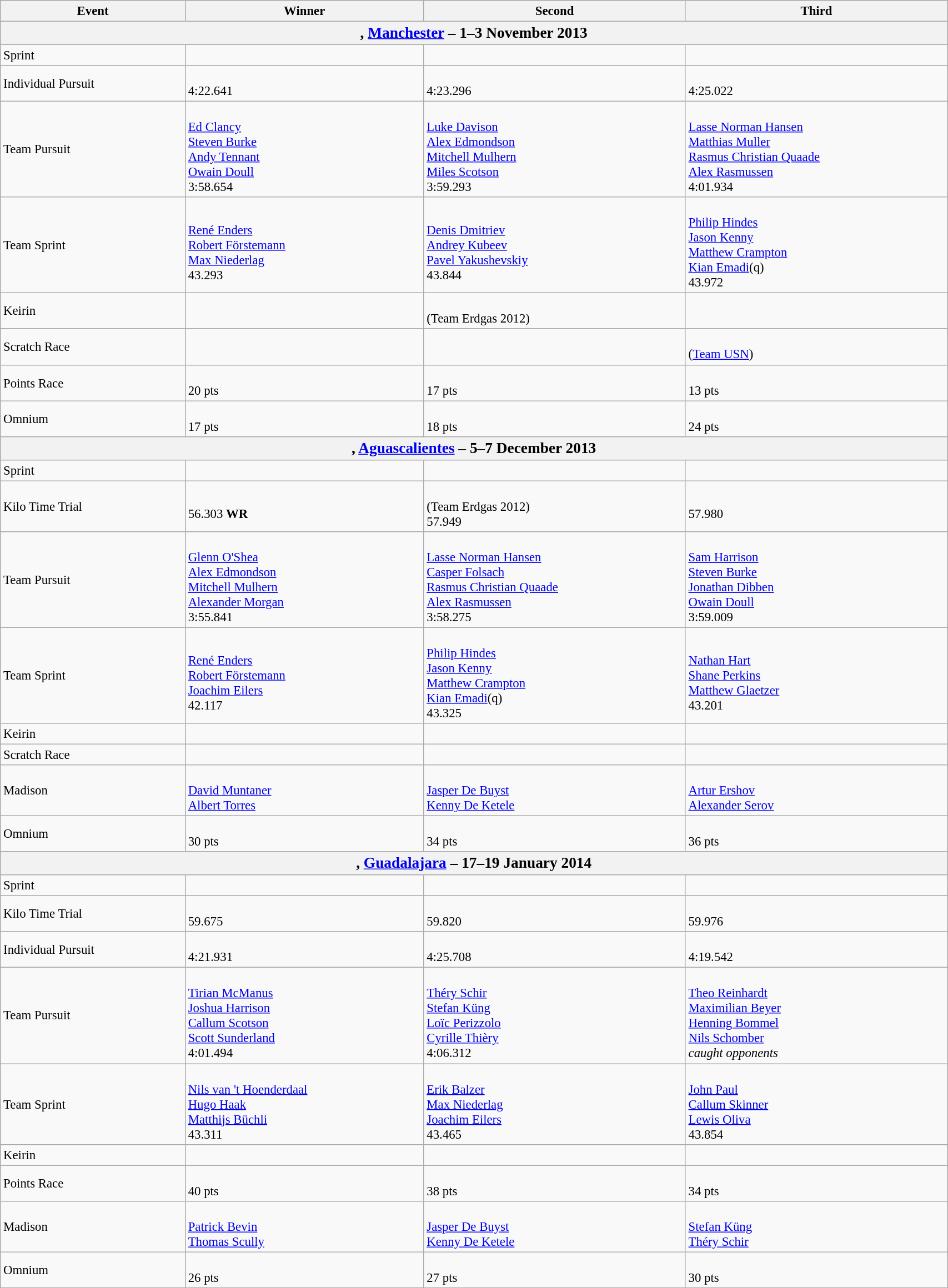<table class="wikitable"  style="font-size:95%; width:90%;">
<tr>
<th>Event</th>
<th>Winner</th>
<th>Second</th>
<th>Third</th>
</tr>
<tr>
<th colspan=4><big>, <a href='#'>Manchester</a> – 1–3 November 2013</big></th>
</tr>
<tr>
<td>Sprint<br><em><small></small></em></td>
<td></td>
<td></td>
<td></td>
</tr>
<tr>
<td>Individual Pursuit<br><em><small></small></em></td>
<td><br>4:22.641</td>
<td><br>4:23.296</td>
<td><br>4:25.022</td>
</tr>
<tr>
<td>Team Pursuit<br><em><small></small></em></td>
<td><br><a href='#'>Ed Clancy</a><br><a href='#'>Steven Burke</a><br><a href='#'>Andy Tennant</a><br><a href='#'>Owain Doull</a><br>3:58.654</td>
<td><br><a href='#'>Luke Davison</a><br><a href='#'>Alex Edmondson</a><br><a href='#'>Mitchell Mulhern</a><br><a href='#'>Miles Scotson</a><br>3:59.293</td>
<td><br><a href='#'>Lasse Norman Hansen</a><br><a href='#'>Matthias Muller</a><br><a href='#'>Rasmus Christian Quaade</a><br><a href='#'>Alex Rasmussen</a><br>4:01.934</td>
</tr>
<tr>
<td>Team Sprint<br><em><small></small></em></td>
<td><br><a href='#'>René Enders</a><br><a href='#'>Robert Förstemann</a><br><a href='#'>Max Niederlag</a><br>43.293</td>
<td><br><a href='#'>Denis Dmitriev</a><br><a href='#'>Andrey Kubeev</a><br><a href='#'>Pavel Yakushevskiy</a><br>43.844</td>
<td><br><a href='#'>Philip Hindes</a><br><a href='#'>Jason Kenny</a><br><a href='#'>Matthew Crampton</a><br><a href='#'>Kian Emadi</a>(q)<br>43.972</td>
</tr>
<tr>
<td>Keirin<br><em><small></small></em></td>
<td></td>
<td><br>(Team Erdgas 2012)</td>
<td></td>
</tr>
<tr>
<td>Scratch Race<br><em><small></small></em></td>
<td></td>
<td></td>
<td><br>(<a href='#'>Team USN</a>)</td>
</tr>
<tr>
<td>Points Race<br><em><small></small></em></td>
<td><br>20 pts</td>
<td><br>17 pts</td>
<td><br>13 pts</td>
</tr>
<tr>
<td>Omnium<br><em><small></small></em></td>
<td><br>17 pts</td>
<td><br>18 pts</td>
<td><br>24 pts</td>
</tr>
<tr>
<th colspan=4><big>, <a href='#'>Aguascalientes</a> – 5–7 December 2013</big></th>
</tr>
<tr>
<td>Sprint<br><em><small></small></em></td>
<td></td>
<td></td>
<td></td>
</tr>
<tr>
<td>Kilo Time Trial<br><em><small></small></em></td>
<td><br>56.303 <strong>WR</strong></td>
<td><br>(Team Erdgas 2012)<br>57.949</td>
<td><br>57.980</td>
</tr>
<tr>
<td>Team Pursuit<br><em><small></small></em></td>
<td><br><a href='#'>Glenn O'Shea</a><br><a href='#'>Alex Edmondson</a><br><a href='#'>Mitchell Mulhern</a><br><a href='#'>Alexander Morgan</a><br>3:55.841</td>
<td><br><a href='#'>Lasse Norman Hansen</a><br><a href='#'>Casper Folsach</a><br><a href='#'>Rasmus Christian Quaade</a><br><a href='#'>Alex Rasmussen</a><br>3:58.275</td>
<td><br><a href='#'>Sam Harrison</a><br><a href='#'>Steven Burke</a><br><a href='#'>Jonathan Dibben</a><br><a href='#'>Owain Doull</a><br>3:59.009</td>
</tr>
<tr>
<td>Team Sprint<br><em><small></small></em></td>
<td><br><a href='#'>René Enders</a><br><a href='#'>Robert Förstemann</a><br><a href='#'>Joachim Eilers</a><br>42.117</td>
<td><br><a href='#'>Philip Hindes</a><br><a href='#'>Jason Kenny</a><br><a href='#'>Matthew Crampton</a><br><a href='#'>Kian Emadi</a>(q)<br>43.325</td>
<td><br><a href='#'>Nathan Hart</a><br><a href='#'>Shane Perkins</a><br><a href='#'>Matthew Glaetzer</a><br>43.201</td>
</tr>
<tr>
<td>Keirin<br><em><small></small></em></td>
<td></td>
<td></td>
<td></td>
</tr>
<tr>
<td>Scratch Race<br><em><small></small></em></td>
<td></td>
<td></td>
<td></td>
</tr>
<tr>
<td>Madison<br><em><small></small></em></td>
<td><br><a href='#'>David Muntaner</a><br><a href='#'>Albert Torres</a></td>
<td><br><a href='#'>Jasper De Buyst</a><br><a href='#'>Kenny De Ketele</a></td>
<td><br><a href='#'>Artur Ershov</a><br><a href='#'>Alexander Serov</a></td>
</tr>
<tr>
<td>Omnium<br><em><small></small></em></td>
<td><br>30 pts</td>
<td><br>34 pts</td>
<td><br>36 pts</td>
</tr>
<tr>
<th colspan=4><big>, <a href='#'>Guadalajara</a> – 17–19 January 2014</big></th>
</tr>
<tr>
<td>Sprint<br><em><small></small></em></td>
<td></td>
<td></td>
<td></td>
</tr>
<tr>
<td>Kilo Time Trial<br><em><small></small></em></td>
<td><br>59.675</td>
<td><br>59.820</td>
<td><br>59.976</td>
</tr>
<tr>
<td>Individual Pursuit<br><em><small></small></em></td>
<td><br>4:21.931</td>
<td><br>4:25.708</td>
<td><br>4:19.542</td>
</tr>
<tr>
<td>Team Pursuit<br><em><small></small></em></td>
<td><br><a href='#'>Tirian McManus</a><br><a href='#'>Joshua Harrison</a><br><a href='#'>Callum Scotson</a><br><a href='#'>Scott Sunderland</a><br>4:01.494</td>
<td><br><a href='#'>Théry Schir</a><br><a href='#'>Stefan Küng</a><br><a href='#'>Loïc Perizzolo</a><br><a href='#'>Cyrille Thièry</a><br>4:06.312</td>
<td><br><a href='#'>Theo Reinhardt</a><br><a href='#'>Maximilian Beyer</a><br><a href='#'>Henning Bommel</a><br><a href='#'>Nils Schomber</a><br><em>caught opponents</em></td>
</tr>
<tr>
<td>Team Sprint<br><em><small></small></em></td>
<td><br><a href='#'>Nils van 't Hoenderdaal</a><br><a href='#'>Hugo Haak</a><br><a href='#'>Matthijs Büchli</a><br>43.311</td>
<td><br><a href='#'>Erik Balzer</a><br><a href='#'>Max Niederlag</a><br><a href='#'>Joachim Eilers</a><br>43.465</td>
<td><br><a href='#'>John Paul</a><br><a href='#'>Callum Skinner</a><br><a href='#'>Lewis Oliva</a><br>43.854</td>
</tr>
<tr>
<td>Keirin<br><em><small></small></em></td>
<td></td>
<td></td>
<td></td>
</tr>
<tr>
<td>Points Race<br><em><small></small></em></td>
<td><br>40 pts</td>
<td><br>38 pts</td>
<td><br>34 pts</td>
</tr>
<tr>
<td>Madison<br><em><small></small></em></td>
<td><br><a href='#'>Patrick Bevin</a><br><a href='#'>Thomas Scully</a></td>
<td><br><a href='#'>Jasper De Buyst</a><br><a href='#'>Kenny De Ketele</a></td>
<td><br><a href='#'>Stefan Küng</a><br><a href='#'>Théry Schir</a></td>
</tr>
<tr>
<td>Omnium<br><em><small></small></em></td>
<td><br>26 pts</td>
<td><br>27 pts</td>
<td><br>30 pts</td>
</tr>
</table>
